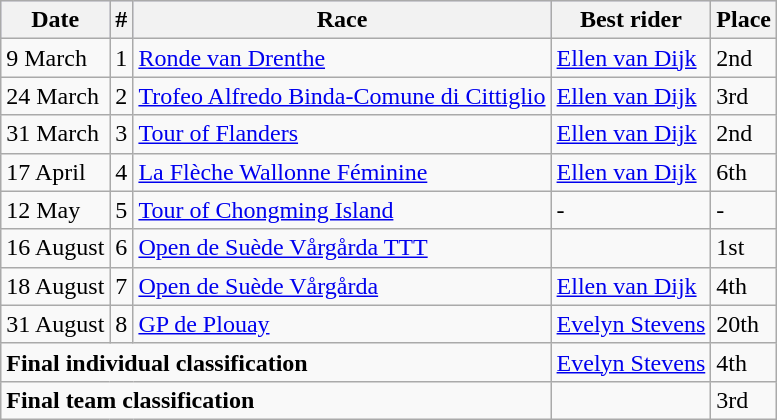<table class="wikitable">
<tr style="background:#ccccff;">
<th>Date</th>
<th>#</th>
<th>Race</th>
<th>Best rider</th>
<th>Place</th>
</tr>
<tr>
<td>9 March</td>
<td>1</td>
<td><a href='#'>Ronde van Drenthe</a></td>
<td> <a href='#'>Ellen van Dijk</a></td>
<td>2nd</td>
</tr>
<tr>
<td>24 March</td>
<td>2</td>
<td><a href='#'>Trofeo Alfredo Binda-Comune di Cittiglio</a></td>
<td> <a href='#'>Ellen van Dijk</a></td>
<td>3rd</td>
</tr>
<tr>
<td>31 March</td>
<td>3</td>
<td><a href='#'>Tour of Flanders</a></td>
<td> <a href='#'>Ellen van Dijk</a></td>
<td>2nd</td>
</tr>
<tr>
<td>17 April</td>
<td>4</td>
<td><a href='#'>La Flèche Wallonne Féminine</a></td>
<td> <a href='#'>Ellen van Dijk</a></td>
<td>6th</td>
</tr>
<tr>
<td>12 May</td>
<td>5</td>
<td><a href='#'>Tour of Chongming Island</a></td>
<td>-</td>
<td>-</td>
</tr>
<tr>
<td>16 August</td>
<td>6</td>
<td><a href='#'>Open de Suède Vårgårda TTT</a></td>
<td></td>
<td>1st</td>
</tr>
<tr>
<td>18 August</td>
<td>7</td>
<td><a href='#'>Open de Suède Vårgårda</a></td>
<td> <a href='#'>Ellen van Dijk</a></td>
<td>4th</td>
</tr>
<tr>
<td>31 August</td>
<td>8</td>
<td><a href='#'>GP de Plouay</a></td>
<td> <a href='#'>Evelyn Stevens</a></td>
<td>20th</td>
</tr>
<tr>
<td colspan=3><strong>Final individual classification</strong></td>
<td> <a href='#'>Evelyn Stevens</a></td>
<td>4th</td>
</tr>
<tr>
<td colspan=3><strong>Final team classification</strong></td>
<td></td>
<td>3rd</td>
</tr>
</table>
